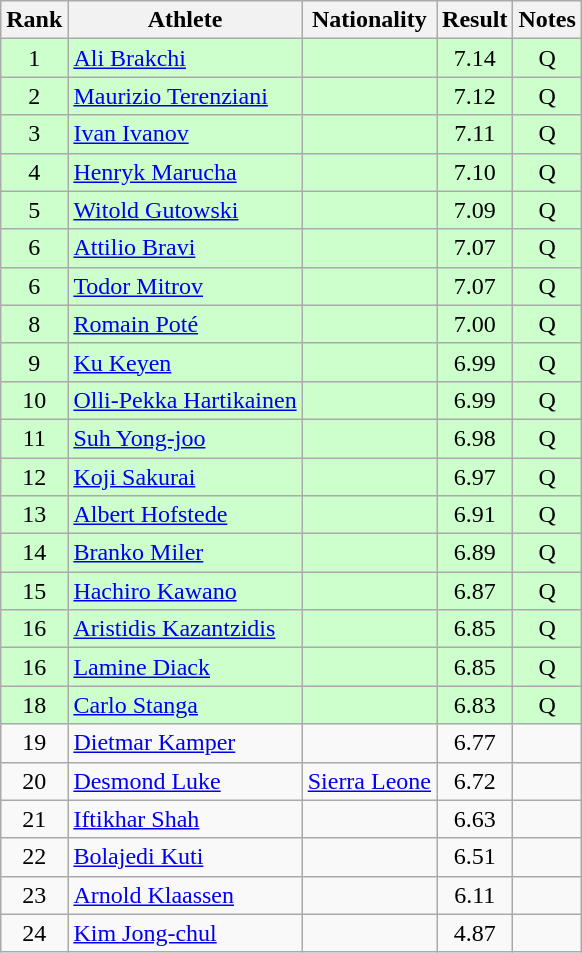<table class="wikitable sortable" style="text-align:center">
<tr>
<th>Rank</th>
<th>Athlete</th>
<th>Nationality</th>
<th>Result</th>
<th>Notes</th>
</tr>
<tr bgcolor=ccffcc>
<td>1</td>
<td align=left><a href='#'>Ali Brakchi</a></td>
<td align=left></td>
<td>7.14</td>
<td>Q</td>
</tr>
<tr bgcolor=ccffcc>
<td>2</td>
<td align=left><a href='#'>Maurizio Terenziani</a></td>
<td align=left></td>
<td>7.12</td>
<td>Q</td>
</tr>
<tr bgcolor=ccffcc>
<td>3</td>
<td align=left><a href='#'>Ivan Ivanov</a></td>
<td align=left></td>
<td>7.11</td>
<td>Q</td>
</tr>
<tr bgcolor=ccffcc>
<td>4</td>
<td align=left><a href='#'>Henryk Marucha</a></td>
<td align=left></td>
<td>7.10</td>
<td>Q</td>
</tr>
<tr bgcolor=ccffcc>
<td>5</td>
<td align=left><a href='#'>Witold Gutowski</a></td>
<td align=left></td>
<td>7.09</td>
<td>Q</td>
</tr>
<tr bgcolor=ccffcc>
<td>6</td>
<td align=left><a href='#'>Attilio Bravi</a></td>
<td align=left></td>
<td>7.07</td>
<td>Q</td>
</tr>
<tr bgcolor=ccffcc>
<td>6</td>
<td align=left><a href='#'>Todor Mitrov</a></td>
<td align=left></td>
<td>7.07</td>
<td>Q</td>
</tr>
<tr bgcolor=ccffcc>
<td>8</td>
<td align=left><a href='#'>Romain Poté</a></td>
<td align=left></td>
<td>7.00</td>
<td>Q</td>
</tr>
<tr bgcolor=ccffcc>
<td>9</td>
<td align=left><a href='#'>Ku Keyen</a></td>
<td align=left></td>
<td>6.99</td>
<td>Q</td>
</tr>
<tr bgcolor=ccffcc>
<td>10</td>
<td align=left><a href='#'>Olli-Pekka Hartikainen</a></td>
<td align=left></td>
<td>6.99</td>
<td>Q</td>
</tr>
<tr bgcolor=ccffcc>
<td>11</td>
<td align=left><a href='#'>Suh Yong-joo</a></td>
<td align=left></td>
<td>6.98</td>
<td>Q</td>
</tr>
<tr bgcolor=ccffcc>
<td>12</td>
<td align=left><a href='#'>Koji Sakurai</a></td>
<td align=left></td>
<td>6.97</td>
<td>Q</td>
</tr>
<tr bgcolor=ccffcc>
<td>13</td>
<td align=left><a href='#'>Albert Hofstede</a></td>
<td align=left></td>
<td>6.91</td>
<td>Q</td>
</tr>
<tr bgcolor=ccffcc>
<td>14</td>
<td align=left><a href='#'>Branko Miler</a></td>
<td align=left></td>
<td>6.89</td>
<td>Q</td>
</tr>
<tr bgcolor=ccffcc>
<td>15</td>
<td align=left><a href='#'>Hachiro Kawano</a></td>
<td align=left></td>
<td>6.87</td>
<td>Q</td>
</tr>
<tr bgcolor=ccffcc>
<td>16</td>
<td align=left><a href='#'>Aristidis Kazantzidis</a></td>
<td align=left></td>
<td>6.85</td>
<td>Q</td>
</tr>
<tr bgcolor=ccffcc>
<td>16</td>
<td align=left><a href='#'>Lamine Diack</a></td>
<td align=left></td>
<td>6.85</td>
<td>Q</td>
</tr>
<tr bgcolor=ccffcc>
<td>18</td>
<td align=left><a href='#'>Carlo Stanga</a></td>
<td align=left></td>
<td>6.83</td>
<td>Q</td>
</tr>
<tr>
<td>19</td>
<td align=left><a href='#'>Dietmar Kamper</a></td>
<td align=left></td>
<td>6.77</td>
<td></td>
</tr>
<tr>
<td>20</td>
<td align=left><a href='#'>Desmond Luke</a></td>
<td align=left> <a href='#'>Sierra Leone</a></td>
<td>6.72</td>
<td></td>
</tr>
<tr>
<td>21</td>
<td align=left><a href='#'>Iftikhar Shah</a></td>
<td align=left></td>
<td>6.63</td>
<td></td>
</tr>
<tr>
<td>22</td>
<td align=left><a href='#'>Bolajedi Kuti</a></td>
<td align=left></td>
<td>6.51</td>
<td></td>
</tr>
<tr>
<td>23</td>
<td align=left><a href='#'>Arnold Klaassen</a></td>
<td align=left></td>
<td>6.11</td>
<td></td>
</tr>
<tr>
<td>24</td>
<td align=left><a href='#'>Kim Jong-chul</a></td>
<td align=left></td>
<td>4.87</td>
<td></td>
</tr>
</table>
